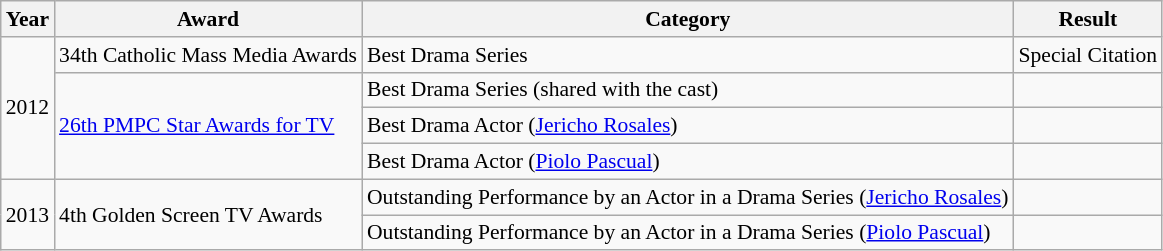<table class="wikitable" style="font-size:90%;">
<tr>
<th>Year</th>
<th>Award</th>
<th>Category</th>
<th>Result</th>
</tr>
<tr>
<td rowspan="4">2012</td>
<td>34th Catholic Mass Media Awards</td>
<td>Best Drama Series</td>
<td>Special Citation </td>
</tr>
<tr>
<td rowspan=3><a href='#'>26th PMPC Star Awards for TV</a></td>
<td>Best Drama Series (shared with the cast)</td>
<td></td>
</tr>
<tr>
<td>Best Drama Actor (<a href='#'>Jericho Rosales</a>)</td>
<td></td>
</tr>
<tr>
<td>Best Drama Actor (<a href='#'>Piolo Pascual</a>)</td>
<td></td>
</tr>
<tr>
<td rowspan="2">2013</td>
<td rowspan=2>4th Golden Screen TV Awards</td>
<td>Outstanding Performance by an Actor in a Drama Series (<a href='#'>Jericho Rosales</a>)</td>
<td></td>
</tr>
<tr>
<td>Outstanding Performance by an Actor in a Drama Series (<a href='#'>Piolo Pascual</a>)</td>
<td></td>
</tr>
</table>
